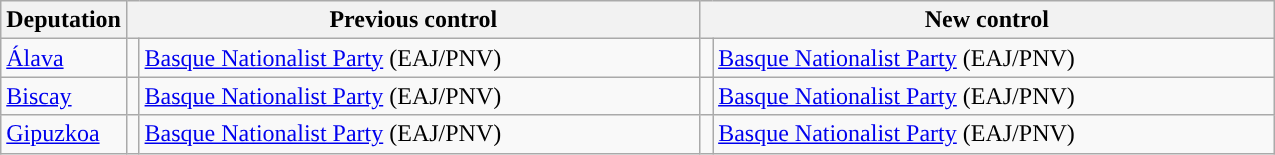<table class="wikitable sortable">
<tr>
<th>Deputation</th>
<th colspan="2" style="width:375px;">Previous control</th>
<th colspan="2" style="width:375px;">New control</th>
</tr>
<tr>
<td><a href='#'>Álava</a></td>
<td width="1" style="color:inherit;background:"></td>
<td><a href='#'>Basque Nationalist Party</a> (EAJ/PNV)</td>
<td width="1" style="color:inherit;background:"></td>
<td><a href='#'>Basque Nationalist Party</a> (EAJ/PNV)</td>
</tr>
<tr>
<td><a href='#'>Biscay</a></td>
<td style="color:inherit;background:"></td>
<td><a href='#'>Basque Nationalist Party</a> (EAJ/PNV)</td>
<td style="color:inherit;background:"></td>
<td><a href='#'>Basque Nationalist Party</a> (EAJ/PNV)</td>
</tr>
<tr>
<td><a href='#'>Gipuzkoa</a></td>
<td style="color:inherit;background:"></td>
<td><a href='#'>Basque Nationalist Party</a> (EAJ/PNV)</td>
<td style="color:inherit;background:"></td>
<td><a href='#'>Basque Nationalist Party</a> (EAJ/PNV)</td>
</tr>
</table>
